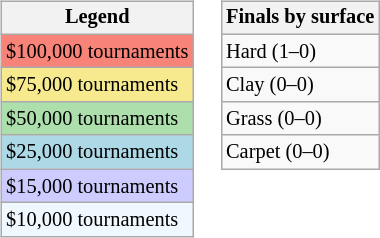<table>
<tr valign=top>
<td><br><table class=wikitable style="font-size:85%">
<tr>
<th>Legend</th>
</tr>
<tr style="background:#f88379;">
<td>$100,000 tournaments</td>
</tr>
<tr style="background:#f7e98e;">
<td>$75,000 tournaments</td>
</tr>
<tr style="background:#addfad;">
<td>$50,000 tournaments</td>
</tr>
<tr style="background:lightblue;">
<td>$25,000 tournaments</td>
</tr>
<tr style="background:#ccccff;">
<td>$15,000 tournaments</td>
</tr>
<tr style="background:#f0f8ff;">
<td>$10,000 tournaments</td>
</tr>
</table>
</td>
<td><br><table class=wikitable style="font-size:85%">
<tr>
<th>Finals by surface</th>
</tr>
<tr>
<td>Hard (1–0)</td>
</tr>
<tr>
<td>Clay (0–0)</td>
</tr>
<tr>
<td>Grass (0–0)</td>
</tr>
<tr>
<td>Carpet (0–0)</td>
</tr>
</table>
</td>
</tr>
</table>
